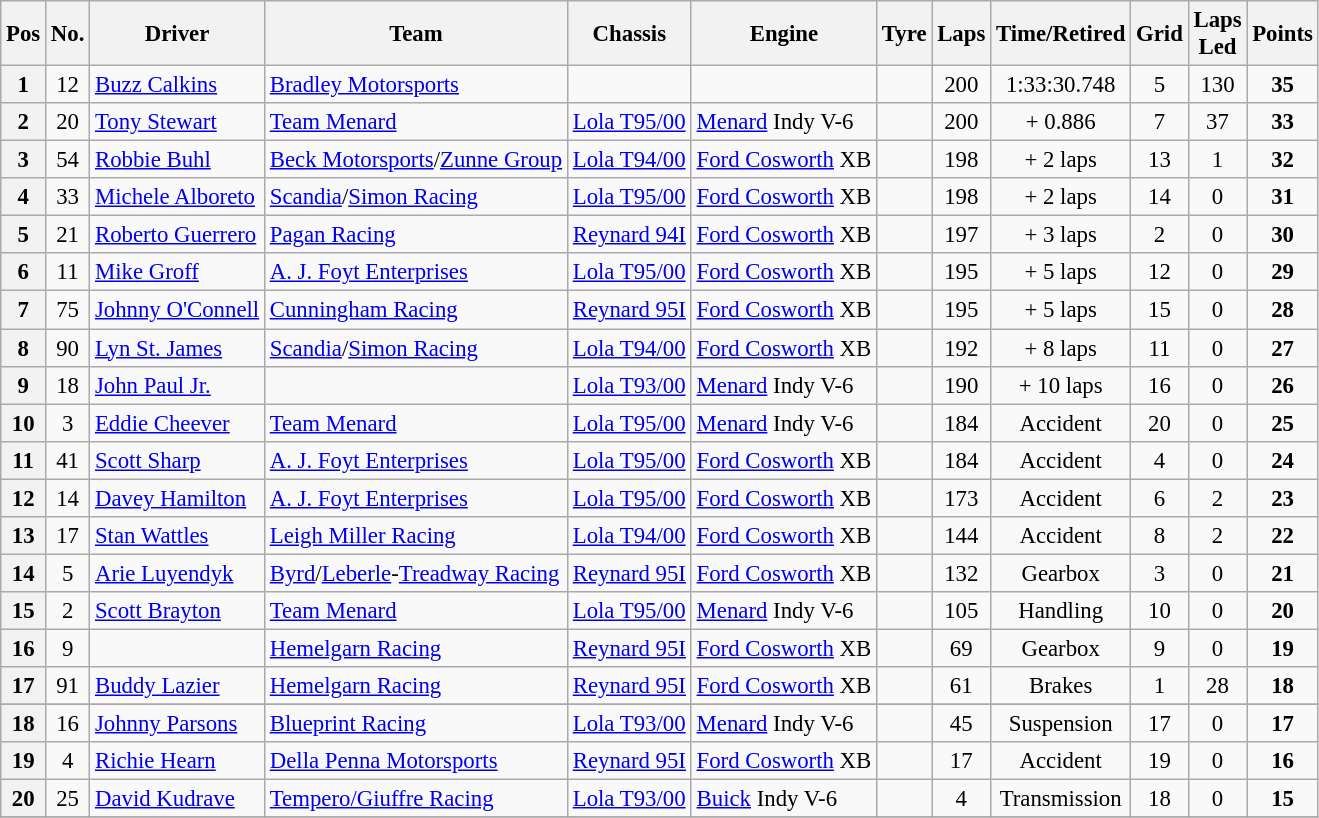<table class="wikitable sortable" style="font-size:95%">
<tr>
<th>Pos</th>
<th>No.</th>
<th>Driver</th>
<th>Team</th>
<th>Chassis</th>
<th>Engine</th>
<th>Tyre</th>
<th>Laps</th>
<th>Time/Retired</th>
<th>Grid</th>
<th>Laps<br>Led</th>
<th>Points</th>
</tr>
<tr>
<th>1</th>
<td align=center>12</td>
<td> <a href='#'>Buzz Calkins</a>  <strong></strong></td>
<td><a href='#'>Bradley Motorsports</a></td>
<td></td>
<td></td>
<td align=center></td>
<td align=center>200</td>
<td align=center>1:33:30.748</td>
<td align=center>5</td>
<td align=center>130</td>
<td align=center><strong>35</strong></td>
</tr>
<tr>
<th>2</th>
<td align="center">20</td>
<td> <a href='#'>Tony Stewart</a>  <strong></strong></td>
<td><a href='#'>Team Menard</a></td>
<td><a href='#'>Lola T95/00</a></td>
<td><a href='#'>Menard</a> Indy V-6</td>
<td align=center></td>
<td align=center>200</td>
<td align=center>+ 0.886</td>
<td align=center>7</td>
<td align=center>37</td>
<td align=center><strong>33</strong></td>
</tr>
<tr>
<th>3</th>
<td align=center>54</td>
<td> <a href='#'>Robbie Buhl</a></td>
<td><a href='#'>Beck Motorsports</a>/<a href='#'>Zunne Group</a></td>
<td><a href='#'>Lola T94/00</a></td>
<td><a href='#'>Ford Cosworth</a> XB</td>
<td align=center></td>
<td align=center>198</td>
<td align=center>+ 2 laps</td>
<td align=center>13</td>
<td align=center>1</td>
<td align=center><strong>32</strong></td>
</tr>
<tr>
<th>4</th>
<td align=center>33</td>
<td> <a href='#'>Michele Alboreto</a> <strong></strong></td>
<td><a href='#'>Scandia</a>/<a href='#'>Simon Racing</a></td>
<td><a href='#'>Lola T95/00</a></td>
<td><a href='#'>Ford Cosworth</a> XB</td>
<td align=center></td>
<td align=center>198</td>
<td align=center>+ 2 laps</td>
<td align=center>14</td>
<td align=center>0</td>
<td align=center><strong>31</strong></td>
</tr>
<tr>
<th>5</th>
<td align=center>21</td>
<td> <a href='#'>Roberto Guerrero</a></td>
<td><a href='#'>Pagan Racing</a></td>
<td><a href='#'>Reynard 94I</a></td>
<td><a href='#'>Ford Cosworth</a> XB</td>
<td align=center></td>
<td align=center>197</td>
<td align=center>+ 3 laps</td>
<td align=center>2</td>
<td align=center>0</td>
<td align=center><strong>30</strong></td>
</tr>
<tr>
<th>6</th>
<td align=center>11</td>
<td> <a href='#'>Mike Groff</a></td>
<td><a href='#'>A. J. Foyt Enterprises</a></td>
<td><a href='#'>Lola T95/00</a></td>
<td><a href='#'>Ford Cosworth</a> XB</td>
<td align=center></td>
<td align=center>195</td>
<td align=center>+ 5 laps</td>
<td align=center>12</td>
<td align=center>0</td>
<td align=center><strong>29</strong></td>
</tr>
<tr>
<th>7</th>
<td align="center">75</td>
<td> <a href='#'>Johnny O'Connell</a> <strong></strong></td>
<td><a href='#'>Cunningham Racing</a></td>
<td><a href='#'>Reynard 95I</a></td>
<td><a href='#'>Ford Cosworth</a> XB</td>
<td align=center></td>
<td align=center>195</td>
<td align=center>+ 5 laps</td>
<td align=center>15</td>
<td align=center>0</td>
<td align=center><strong>28</strong></td>
</tr>
<tr>
<th>8</th>
<td align=center>90</td>
<td> <a href='#'>Lyn St. James</a></td>
<td><a href='#'>Scandia</a>/<a href='#'>Simon Racing</a></td>
<td><a href='#'>Lola T94/00</a></td>
<td><a href='#'>Ford Cosworth</a> XB</td>
<td align=center></td>
<td align=center>192</td>
<td align=center>+ 8 laps</td>
<td align=center>11</td>
<td align=center>0</td>
<td align=center><strong>27</strong></td>
</tr>
<tr>
<th>9</th>
<td align=center>18</td>
<td> <a href='#'>John Paul Jr.</a></td>
<td></td>
<td><a href='#'>Lola T93/00</a></td>
<td><a href='#'>Menard</a> Indy V-6</td>
<td align=center></td>
<td align=center>190</td>
<td align=center>+ 10 laps</td>
<td align=center>16</td>
<td align=center>0</td>
<td align=center><strong>26</strong></td>
</tr>
<tr>
<th>10</th>
<td align=center>3</td>
<td> <a href='#'>Eddie Cheever</a></td>
<td><a href='#'>Team Menard</a></td>
<td><a href='#'>Lola T95/00</a></td>
<td><a href='#'>Menard</a> Indy V-6</td>
<td align=center></td>
<td align=center>184</td>
<td align=center>Accident</td>
<td align=center>20</td>
<td align=center>0</td>
<td align=center><strong>25</strong></td>
</tr>
<tr>
<th>11</th>
<td align=center>41</td>
<td> <a href='#'>Scott Sharp</a></td>
<td><a href='#'>A. J. Foyt Enterprises</a></td>
<td><a href='#'>Lola T95/00</a></td>
<td><a href='#'>Ford Cosworth</a> XB</td>
<td align=center></td>
<td align=center>184</td>
<td align=center>Accident</td>
<td align=center>4</td>
<td align=center>0</td>
<td align=center><strong>24</strong></td>
</tr>
<tr>
<th>12</th>
<td align=center>14</td>
<td> <a href='#'>Davey Hamilton</a> <strong></strong></td>
<td><a href='#'>A. J. Foyt Enterprises</a></td>
<td><a href='#'>Lola T95/00</a></td>
<td><a href='#'>Ford Cosworth</a> XB</td>
<td align=center></td>
<td align=center>173</td>
<td align=center>Accident</td>
<td align=center>6</td>
<td align=center>2</td>
<td align=center><strong>23</strong></td>
</tr>
<tr>
<th>13</th>
<td align=center>17</td>
<td> <a href='#'>Stan Wattles</a> <strong></strong></td>
<td><a href='#'>Leigh Miller Racing</a></td>
<td><a href='#'>Lola T94/00</a></td>
<td><a href='#'>Ford Cosworth</a> XB</td>
<td align=center></td>
<td align=center>144</td>
<td align=center>Accident</td>
<td align=center>8</td>
<td align=center>2</td>
<td align=center><strong>22</strong></td>
</tr>
<tr>
<th>14</th>
<td align=center>5</td>
<td> <a href='#'>Arie Luyendyk</a></td>
<td><a href='#'>Byrd</a>/<a href='#'>Leberle</a>-<a href='#'>Treadway Racing</a></td>
<td><a href='#'>Reynard 95I</a></td>
<td><a href='#'>Ford Cosworth</a> XB</td>
<td align=center></td>
<td align=center>132</td>
<td align=center>Gearbox</td>
<td align=center>3</td>
<td align=center>0</td>
<td align=center><strong>21</strong></td>
</tr>
<tr>
<th>15</th>
<td align=center>2</td>
<td> <a href='#'>Scott Brayton</a></td>
<td><a href='#'>Team Menard</a></td>
<td><a href='#'>Lola T95/00</a></td>
<td><a href='#'>Menard</a> Indy V-6</td>
<td align=center></td>
<td align=center>105</td>
<td align=center>Handling</td>
<td align=center>10</td>
<td align=center>0</td>
<td align=center><strong>20</strong></td>
</tr>
<tr>
<th>16</th>
<td align=center>9</td>
<td></td>
<td><a href='#'>Hemelgarn Racing</a></td>
<td><a href='#'>Reynard 95I</a></td>
<td><a href='#'>Ford Cosworth</a> XB</td>
<td align=center></td>
<td align=center>69</td>
<td align=center>Gearbox</td>
<td align=center>9</td>
<td align=center>0</td>
<td align=center><strong>19</strong></td>
</tr>
<tr>
<th>17</th>
<td align=center>91</td>
<td> <a href='#'>Buddy Lazier</a></td>
<td><a href='#'>Hemelgarn Racing</a></td>
<td><a href='#'>Reynard 95I</a></td>
<td><a href='#'>Ford Cosworth</a> XB</td>
<td align=center></td>
<td align=center>61</td>
<td align=center>Brakes</td>
<td align=center>1</td>
<td align=center>28</td>
<td align=center><strong>18</strong></td>
</tr>
<tr>
</tr>
<tr>
<th>18</th>
<td align=center>16</td>
<td> <a href='#'>Johnny Parsons</a></td>
<td><a href='#'>Blueprint Racing</a></td>
<td><a href='#'>Lola T93/00</a></td>
<td><a href='#'>Menard</a> Indy V-6</td>
<td align=center></td>
<td align=center>45</td>
<td align=center>Suspension</td>
<td align=center>17</td>
<td align=center>0</td>
<td align=center><strong>17</strong></td>
</tr>
<tr>
<th>19</th>
<td align=center>4</td>
<td> <a href='#'>Richie Hearn</a> <strong></strong></td>
<td><a href='#'>Della Penna Motorsports</a></td>
<td><a href='#'>Reynard 95I</a></td>
<td><a href='#'>Ford Cosworth</a> XB</td>
<td align=center></td>
<td align=center>17</td>
<td align=center>Accident</td>
<td align=center>19</td>
<td align=center>0</td>
<td align=center><strong>16</strong></td>
</tr>
<tr>
<th>20</th>
<td align=center>25</td>
<td> <a href='#'>David Kudrave</a></td>
<td><a href='#'>Tempero/Giuffre Racing</a></td>
<td><a href='#'>Lola T93/00</a></td>
<td><a href='#'>Buick</a> Indy V-6</td>
<td align=center></td>
<td align=center>4</td>
<td align=center>Transmission</td>
<td align=center>18</td>
<td align=center>0</td>
<td align=center><strong>15</strong></td>
</tr>
<tr>
</tr>
</table>
